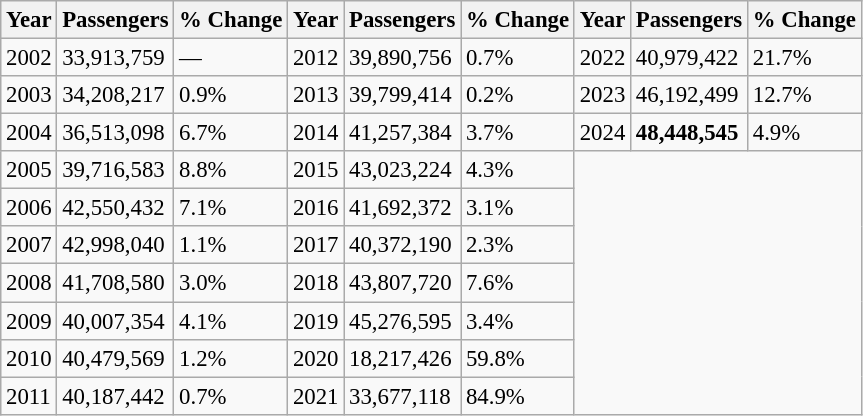<table class="wikitable" style="font-size: 95%">
<tr>
<th>Year</th>
<th>Passengers</th>
<th>% Change</th>
<th>Year</th>
<th>Passengers</th>
<th>% Change</th>
<th>Year</th>
<th>Passengers</th>
<th>% Change</th>
</tr>
<tr>
<td>2002</td>
<td>33,913,759</td>
<td>—</td>
<td>2012</td>
<td>39,890,756</td>
<td>0.7%</td>
<td>2022</td>
<td>40,979,422</td>
<td>21.7%</td>
</tr>
<tr>
<td>2003</td>
<td>34,208,217</td>
<td>0.9%</td>
<td>2013</td>
<td>39,799,414</td>
<td>0.2%</td>
<td>2023</td>
<td>46,192,499</td>
<td>12.7%</td>
</tr>
<tr>
<td>2004</td>
<td>36,513,098</td>
<td>6.7%</td>
<td>2014</td>
<td>41,257,384</td>
<td>3.7%</td>
<td>2024</td>
<td><strong>48,448,545</strong></td>
<td>4.9%</td>
</tr>
<tr>
<td>2005</td>
<td>39,716,583</td>
<td>8.8%</td>
<td>2015</td>
<td>43,023,224</td>
<td>4.3%</td>
</tr>
<tr>
<td>2006</td>
<td>42,550,432</td>
<td>7.1%</td>
<td>2016</td>
<td>41,692,372</td>
<td>3.1%</td>
</tr>
<tr>
<td>2007</td>
<td>42,998,040</td>
<td>1.1%</td>
<td>2017</td>
<td>40,372,190</td>
<td>2.3%</td>
</tr>
<tr>
<td>2008</td>
<td>41,708,580</td>
<td>3.0%</td>
<td>2018</td>
<td>43,807,720</td>
<td>7.6%</td>
</tr>
<tr>
<td>2009</td>
<td>40,007,354</td>
<td>4.1%</td>
<td>2019</td>
<td>45,276,595</td>
<td>3.4%</td>
</tr>
<tr>
<td>2010</td>
<td>40,479,569</td>
<td>1.2%</td>
<td>2020</td>
<td>18,217,426</td>
<td>59.8%</td>
</tr>
<tr>
<td>2011</td>
<td>40,187,442</td>
<td>0.7%</td>
<td>2021</td>
<td>33,677,118</td>
<td>84.9%</td>
</tr>
</table>
